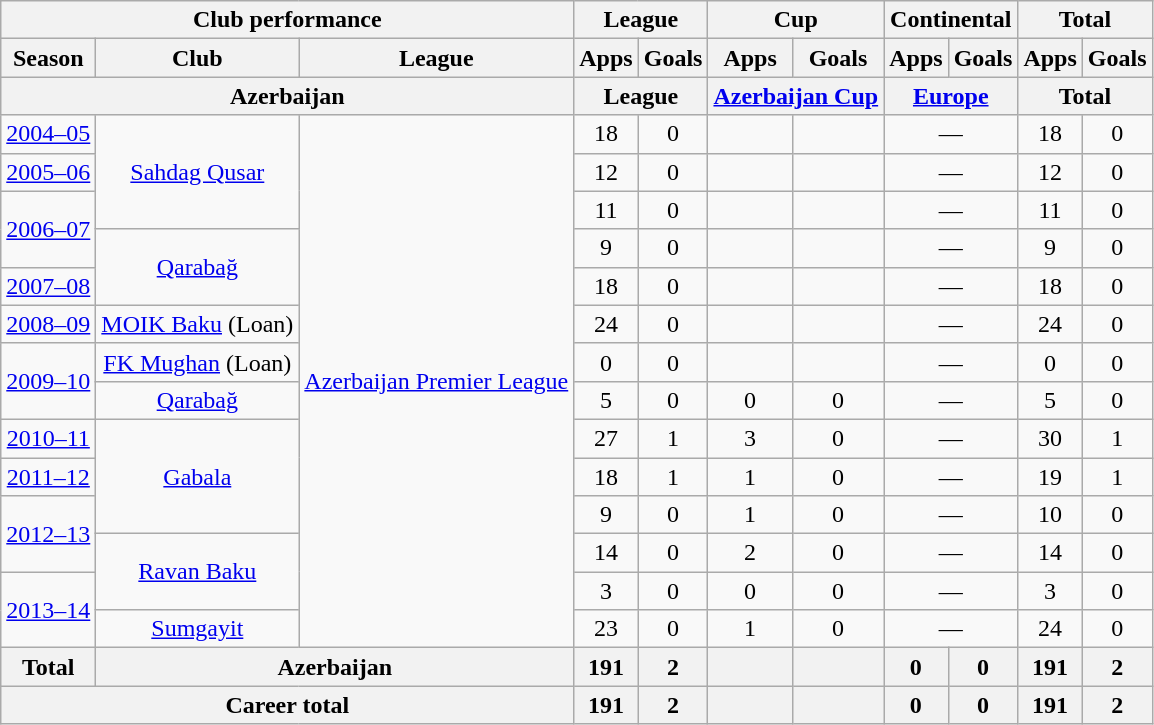<table class="wikitable" style="text-align:center">
<tr>
<th colspan=3>Club performance</th>
<th colspan=2>League</th>
<th colspan=2>Cup</th>
<th colspan=2>Continental</th>
<th colspan=2>Total</th>
</tr>
<tr>
<th>Season</th>
<th>Club</th>
<th>League</th>
<th>Apps</th>
<th>Goals</th>
<th>Apps</th>
<th>Goals</th>
<th>Apps</th>
<th>Goals</th>
<th>Apps</th>
<th>Goals</th>
</tr>
<tr>
<th colspan=3>Azerbaijan</th>
<th colspan=2>League</th>
<th colspan=2><a href='#'>Azerbaijan Cup</a></th>
<th colspan=2><a href='#'>Europe</a></th>
<th colspan=2>Total</th>
</tr>
<tr>
<td><a href='#'>2004–05</a></td>
<td rowspan="3"><a href='#'>Sahdag Qusar</a></td>
<td rowspan="14"><a href='#'>Azerbaijan Premier League</a></td>
<td>18</td>
<td>0</td>
<td></td>
<td></td>
<td colspan="2">—</td>
<td>18</td>
<td>0</td>
</tr>
<tr>
<td><a href='#'>2005–06</a></td>
<td>12</td>
<td>0</td>
<td></td>
<td></td>
<td colspan="2">—</td>
<td>12</td>
<td>0</td>
</tr>
<tr>
<td rowspan="2"><a href='#'>2006–07</a></td>
<td>11</td>
<td>0</td>
<td></td>
<td></td>
<td colspan="2">—</td>
<td>11</td>
<td>0</td>
</tr>
<tr>
<td rowspan="2"><a href='#'>Qarabağ</a></td>
<td>9</td>
<td>0</td>
<td></td>
<td></td>
<td colspan="2">—</td>
<td>9</td>
<td>0</td>
</tr>
<tr>
<td><a href='#'>2007–08</a></td>
<td>18</td>
<td>0</td>
<td></td>
<td></td>
<td colspan="2">—</td>
<td>18</td>
<td>0</td>
</tr>
<tr>
<td><a href='#'>2008–09</a></td>
<td><a href='#'>MOIK Baku</a> (Loan)</td>
<td>24</td>
<td>0</td>
<td></td>
<td></td>
<td colspan="2">—</td>
<td>24</td>
<td>0</td>
</tr>
<tr>
<td rowspan="2"><a href='#'>2009–10</a></td>
<td><a href='#'>FK Mughan</a> (Loan)</td>
<td>0</td>
<td>0</td>
<td></td>
<td></td>
<td colspan="2">—</td>
<td>0</td>
<td>0</td>
</tr>
<tr>
<td><a href='#'>Qarabağ</a></td>
<td>5</td>
<td>0</td>
<td>0</td>
<td>0</td>
<td colspan="2">—</td>
<td>5</td>
<td>0</td>
</tr>
<tr>
<td><a href='#'>2010–11</a></td>
<td rowspan="3"><a href='#'>Gabala</a></td>
<td>27</td>
<td>1</td>
<td>3</td>
<td>0</td>
<td colspan="2">—</td>
<td>30</td>
<td>1</td>
</tr>
<tr>
<td><a href='#'>2011–12</a></td>
<td>18</td>
<td>1</td>
<td>1</td>
<td>0</td>
<td colspan="2">—</td>
<td>19</td>
<td>1</td>
</tr>
<tr>
<td rowspan="2"><a href='#'>2012–13</a></td>
<td>9</td>
<td>0</td>
<td>1</td>
<td>0</td>
<td colspan="2">—</td>
<td>10</td>
<td>0</td>
</tr>
<tr>
<td rowspan="2"><a href='#'>Ravan Baku</a></td>
<td>14</td>
<td>0</td>
<td>2</td>
<td>0</td>
<td colspan="2">—</td>
<td>14</td>
<td>0</td>
</tr>
<tr>
<td rowspan="2"><a href='#'>2013–14</a></td>
<td>3</td>
<td>0</td>
<td>0</td>
<td>0</td>
<td colspan="2">—</td>
<td>3</td>
<td>0</td>
</tr>
<tr>
<td><a href='#'>Sumgayit</a></td>
<td>23</td>
<td>0</td>
<td>1</td>
<td>0</td>
<td colspan="2">—</td>
<td>24</td>
<td>0</td>
</tr>
<tr>
<th rowspan=1>Total</th>
<th colspan=2>Azerbaijan</th>
<th>191</th>
<th>2</th>
<th></th>
<th></th>
<th>0</th>
<th>0</th>
<th>191</th>
<th>2</th>
</tr>
<tr>
<th colspan=3>Career total</th>
<th>191</th>
<th>2</th>
<th></th>
<th></th>
<th>0</th>
<th>0</th>
<th>191</th>
<th>2</th>
</tr>
</table>
